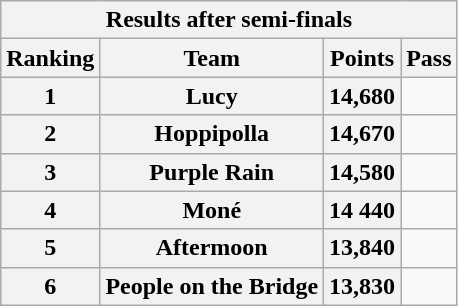<table class="wikitable plainrowheaders sortable" style="text-align:center;">
<tr>
<th colspan="4">Results after semi-finals</th>
</tr>
<tr>
<th>Ranking</th>
<th>Team</th>
<th>Points</th>
<th>Pass</th>
</tr>
<tr>
<th>1</th>
<th>Lucy</th>
<th>14,680</th>
<td></td>
</tr>
<tr>
<th>2</th>
<th>Hoppipolla</th>
<th>14,670</th>
<td></td>
</tr>
<tr>
<th>3</th>
<th>Purple Rain</th>
<th>14,580</th>
<td></td>
</tr>
<tr>
<th>4</th>
<th>Moné</th>
<th>14 440</th>
<td></td>
</tr>
<tr>
<th>5</th>
<th>Aftermoon</th>
<th>13,840</th>
<td></td>
</tr>
<tr>
<th>6</th>
<th>People on the Bridge</th>
<th>13,830</th>
<td></td>
</tr>
</table>
